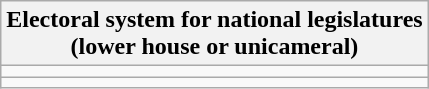<table class="wikitable">
<tr>
<th>Electoral system for national legislatures<br>(lower house or unicameral)</th>
</tr>
<tr>
<td></td>
</tr>
<tr>
<td>   </td>
</tr>
</table>
